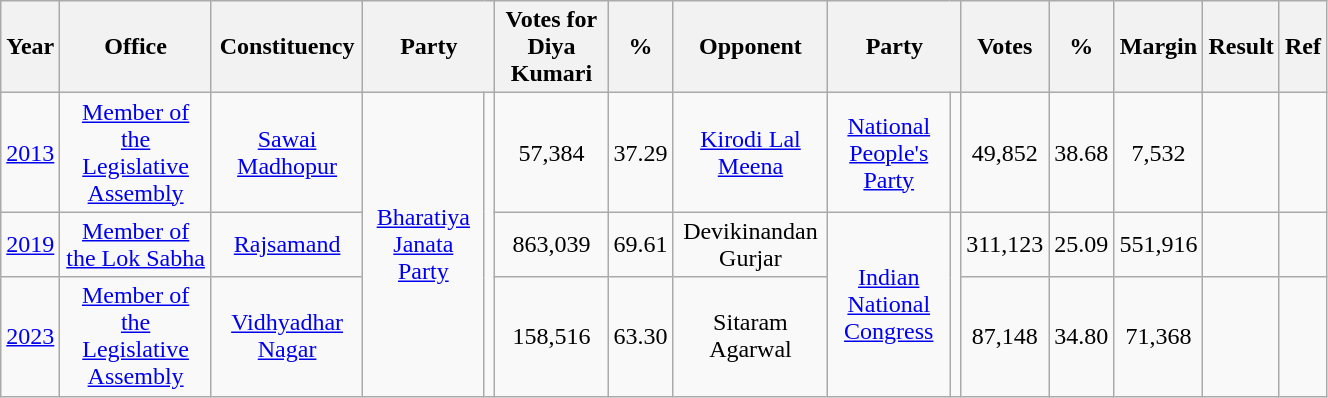<table class="wikitable" style="width:70%; text-align: center;">
<tr>
<th>Year</th>
<th>Office</th>
<th>Constituency</th>
<th colspan="2">Party</th>
<th>Votes for Diya Kumari</th>
<th>%</th>
<th>Opponent</th>
<th colspan="2">Party</th>
<th>Votes</th>
<th>%</th>
<th>Margin</th>
<th>Result</th>
<th>Ref</th>
</tr>
<tr>
<td><a href='#'>2013</a></td>
<td><a href='#'>Member of the Legislative Assembly</a></td>
<td><a href='#'>Sawai Madhopur</a></td>
<td rowspan="3"><a href='#'>Bharatiya Janata Party</a></td>
<td rowspan="3"></td>
<td>57,384</td>
<td>37.29</td>
<td><a href='#'>Kirodi Lal Meena</a></td>
<td><a href='#'>National People's Party</a></td>
<td></td>
<td>49,852</td>
<td>38.68</td>
<td>7,532</td>
<td></td>
<td></td>
</tr>
<tr>
<td><a href='#'>2019</a></td>
<td><a href='#'>Member of the Lok Sabha</a></td>
<td><a href='#'>Rajsamand</a></td>
<td>863,039</td>
<td>69.61</td>
<td>Devikinandan Gurjar</td>
<td rowspan="2"><a href='#'>Indian National Congress</a></td>
<td rowspan="2"></td>
<td>311,123</td>
<td>25.09</td>
<td>551,916</td>
<td></td>
<td></td>
</tr>
<tr>
<td><a href='#'>2023</a></td>
<td><a href='#'>Member of the Legislative Assembly</a></td>
<td><a href='#'>Vidhyadhar Nagar</a></td>
<td>158,516</td>
<td>63.30</td>
<td>Sitaram Agarwal</td>
<td>87,148</td>
<td>34.80</td>
<td>71,368</td>
<td></td>
<td></td>
</tr>
</table>
